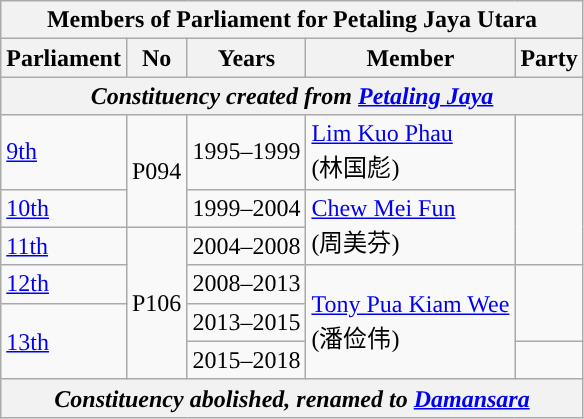<table class=wikitable>
<tr>
<th colspan="5">Members of Parliament for Petaling Jaya Utara</th>
</tr>
<tr>
<th>Parliament</th>
<th>No</th>
<th>Years</th>
<th>Member</th>
<th>Party</th>
</tr>
<tr>
<th colspan="5" align="center"><em>Constituency created from <a href='#'>Petaling Jaya</a></em></th>
</tr>
<tr>
<td><a href='#'>9th</a></td>
<td rowspan="2">P094</td>
<td>1995–1999</td>
<td><a href='#'>Lim Kuo Phau</a> <br> (林国彪)</td>
<td rowspan="3"></td>
</tr>
<tr>
<td><a href='#'>10th</a></td>
<td>1999–2004</td>
<td rowspan=2><a href='#'>Chew Mei Fun</a>  <br>(周美芬)</td>
</tr>
<tr>
<td><a href='#'>11th</a></td>
<td rowspan=4>P106</td>
<td>2004–2008</td>
</tr>
<tr>
<td><a href='#'>12th</a></td>
<td>2008–2013</td>
<td rowspan=3><a href='#'>Tony Pua Kiam Wee</a> <br> (潘俭伟)</td>
<td rowspan="2"></td>
</tr>
<tr>
<td rowspan=2><a href='#'>13th</a></td>
<td>2013–2015</td>
</tr>
<tr>
<td>2015–2018</td>
<td></td>
</tr>
<tr>
<th colspan="5" align="center"><em>Constituency abolished, renamed to <a href='#'>Damansara</a></em></th>
</tr>
</table>
